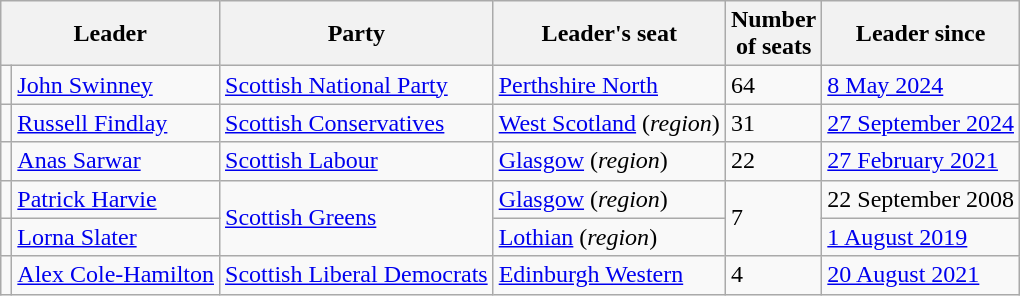<table class="wikitable">
<tr>
<th colspan="2">Leader</th>
<th>Party</th>
<th>Leader's seat</th>
<th>Number<br>of seats</th>
<th>Leader since</th>
</tr>
<tr>
<td></td>
<td><a href='#'>John Swinney</a></td>
<td><a href='#'>Scottish National Party</a></td>
<td><a href='#'>Perthshire North</a></td>
<td>64</td>
<td><a href='#'>8 May 2024</a></td>
</tr>
<tr>
<td></td>
<td><a href='#'>Russell Findlay</a></td>
<td><a href='#'>Scottish Conservatives</a></td>
<td><a href='#'>West Scotland</a> (<em>region</em>)</td>
<td>31</td>
<td><a href='#'>27 September 2024</a></td>
</tr>
<tr>
<td></td>
<td><a href='#'>Anas Sarwar</a></td>
<td><a href='#'>Scottish Labour</a></td>
<td><a href='#'>Glasgow</a> (<em>region</em>)</td>
<td>22</td>
<td><a href='#'>27 February 2021</a></td>
</tr>
<tr>
<td></td>
<td><a href='#'>Patrick Harvie</a></td>
<td rowspan=2><a href='#'>Scottish Greens</a></td>
<td><a href='#'>Glasgow</a> (<em>region</em>)</td>
<td rowspan=2>7</td>
<td>22 September 2008</td>
</tr>
<tr>
<td></td>
<td><a href='#'>Lorna Slater</a></td>
<td><a href='#'>Lothian</a> (<em>region</em>)</td>
<td><a href='#'>1 August 2019</a></td>
</tr>
<tr>
<td></td>
<td><a href='#'>Alex Cole-Hamilton</a></td>
<td><a href='#'>Scottish Liberal Democrats</a></td>
<td><a href='#'>Edinburgh Western</a></td>
<td>4</td>
<td><a href='#'>20 August 2021</a></td>
</tr>
</table>
